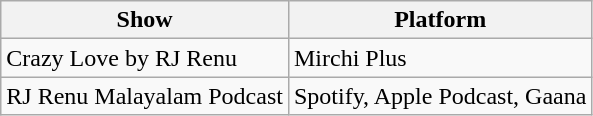<table class="wikitable">
<tr>
<th>Show</th>
<th>Platform</th>
</tr>
<tr>
<td>Crazy Love by RJ Renu</td>
<td>Mirchi Plus</td>
</tr>
<tr>
<td>RJ Renu Malayalam Podcast</td>
<td>Spotify, Apple Podcast, Gaana</td>
</tr>
</table>
